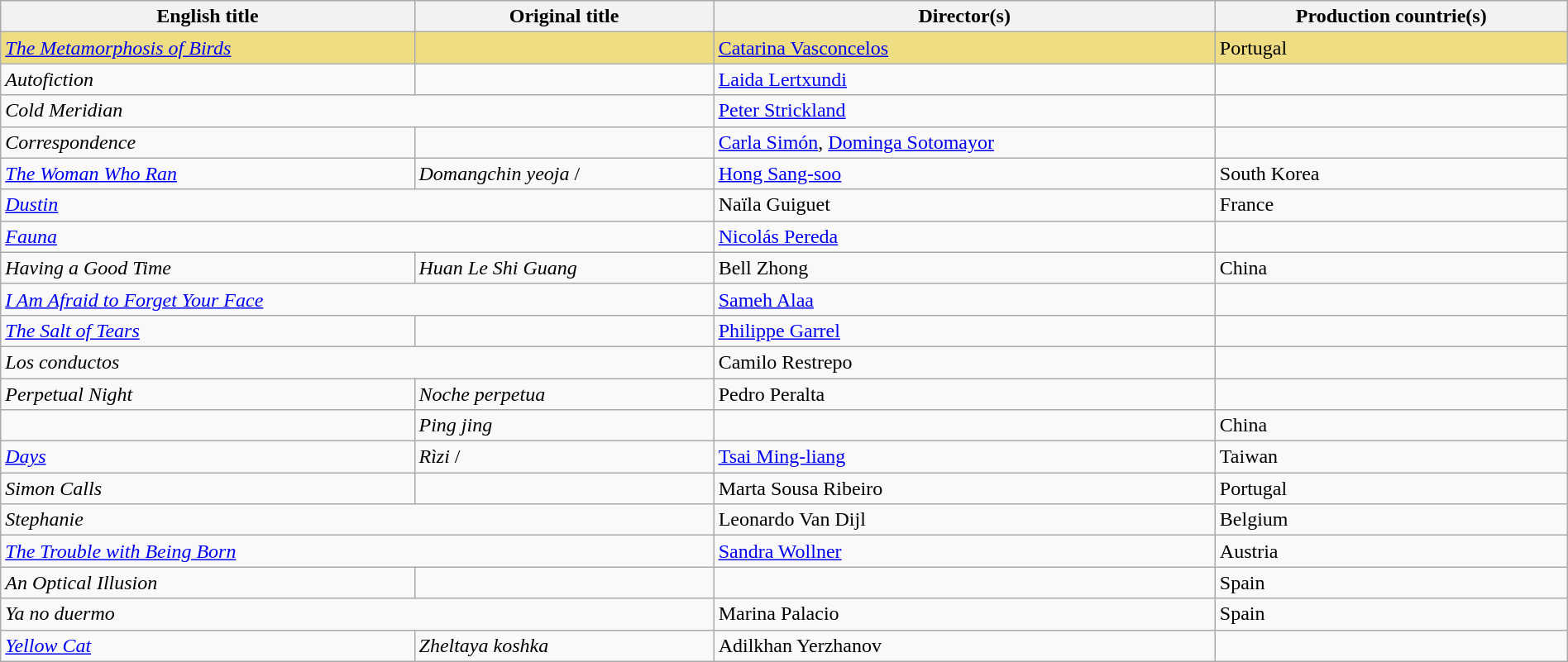<table class="sortable wikitable" style="width:100%; margin-bottom:4px" cellpadding="5">
<tr>
<th scope="col">English title</th>
<th scope="col">Original title</th>
<th scope="col">Director(s)</th>
<th scope="col">Production countrie(s)</th>
</tr>
<tr style="background:#EEDD82">
<td><em><a href='#'>The Metamorphosis of Birds</a></em></td>
<td></td>
<td><a href='#'>Catarina Vasconcelos</a></td>
<td>Portugal</td>
</tr>
<tr>
<td><em>Autofiction</em></td>
<td></td>
<td><a href='#'>Laida Lertxundi</a></td>
<td></td>
</tr>
<tr>
<td colspan = "2"><em>Cold Meridian</em></td>
<td><a href='#'>Peter Strickland</a></td>
<td></td>
</tr>
<tr>
<td><em>Correspondence</em></td>
<td></td>
<td><a href='#'>Carla Simón</a>, <a href='#'>Dominga Sotomayor</a></td>
<td></td>
</tr>
<tr>
<td><em><a href='#'>The Woman Who Ran</a></em></td>
<td><em>Domangchin yeoja</em> / </td>
<td><a href='#'>Hong Sang-soo</a></td>
<td>South Korea</td>
</tr>
<tr>
<td colspan = "2"><em><a href='#'>Dustin</a></em></td>
<td>Naïla Guiguet</td>
<td>France</td>
</tr>
<tr>
<td colspan = "2"><em><a href='#'>Fauna</a></em></td>
<td><a href='#'>Nicolás Pereda</a></td>
<td></td>
</tr>
<tr>
<td><em>Having a Good Time</em></td>
<td><em>Huan Le Shi Guang</em></td>
<td>Bell Zhong</td>
<td>China</td>
</tr>
<tr>
<td colspan = "2"><em><a href='#'>I Am Afraid to Forget Your Face</a></em></td>
<td><a href='#'>Sameh Alaa</a></td>
<td></td>
</tr>
<tr>
<td><em><a href='#'>The Salt of Tears</a></em></td>
<td></td>
<td><a href='#'>Philippe Garrel</a></td>
<td></td>
</tr>
<tr>
<td colspan = "2"><em>Los conductos</em></td>
<td>Camilo Restrepo</td>
<td></td>
</tr>
<tr>
<td><em>Perpetual Night</em></td>
<td><em>Noche perpetua</em></td>
<td>Pedro Peralta</td>
<td></td>
</tr>
<tr>
<td><em></em></td>
<td><em>Ping jing</em></td>
<td></td>
<td>China</td>
</tr>
<tr>
<td><em><a href='#'>Days</a></em></td>
<td><em>Rìzi</em> / </td>
<td><a href='#'>Tsai Ming-liang</a></td>
<td>Taiwan</td>
</tr>
<tr>
<td><em>Simon Calls</em></td>
<td></td>
<td>Marta Sousa Ribeiro</td>
<td>Portugal</td>
</tr>
<tr>
<td colspan = "2"><em>Stephanie</em></td>
<td>Leonardo Van Dijl</td>
<td>Belgium</td>
</tr>
<tr>
<td colspan = "2"><em><a href='#'>The Trouble with Being Born</a></em></td>
<td><a href='#'>Sandra Wollner</a></td>
<td>Austria</td>
</tr>
<tr>
<td><em>An Optical Illusion</em></td>
<td></td>
<td></td>
<td>Spain</td>
</tr>
<tr>
<td colspan = "2"><em>Ya no duermo</em></td>
<td>Marina Palacio</td>
<td>Spain</td>
</tr>
<tr>
<td><em><a href='#'>Yellow Cat</a></em></td>
<td><em>Zheltaya koshka</em></td>
<td>Adilkhan Yerzhanov</td>
<td></td>
</tr>
</table>
